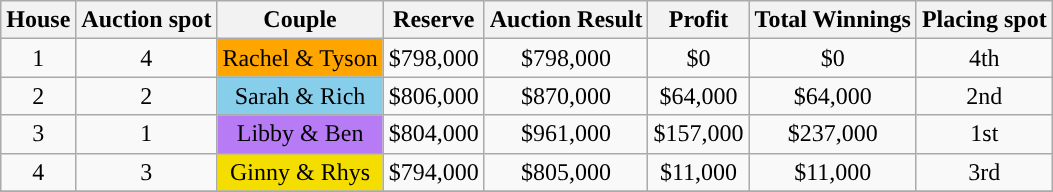<table class="wikitable" style="text-align: center" |>
<tr>
<th>House</th>
<th>Auction spot</th>
<th>Couple</th>
<th>Reserve</th>
<th>Auction Result</th>
<th>Profit</th>
<th>Total Winnings</th>
<th>Placing spot</th>
</tr>
<tr>
<td>1</td>
<td>4</td>
<td style="background:orange;">Rachel & Tyson</td>
<td>$798,000</td>
<td>$798,000</td>
<td>$0</td>
<td>$0</td>
<td>4th</td>
</tr>
<tr>
<td>2</td>
<td>2</td>
<td style='background:SkyBlue;'>Sarah & Rich</td>
<td>$806,000</td>
<td>$870,000</td>
<td>$64,000</td>
<td>$64,000</td>
<td>2nd</td>
</tr>
<tr>
<td>3</td>
<td>1</td>
<td style='background:#B87BF6;'>Libby & Ben</td>
<td>$804,000</td>
<td>$961,000</td>
<td>$157,000</td>
<td>$237,000</td>
<td>1st</td>
</tr>
<tr>
<td>4</td>
<td>3</td>
<td style='background:#f4de00;'>Ginny & Rhys</td>
<td>$794,000</td>
<td>$805,000</td>
<td>$11,000</td>
<td>$11,000</td>
<td>3rd</td>
</tr>
<tr>
</tr>
</table>
